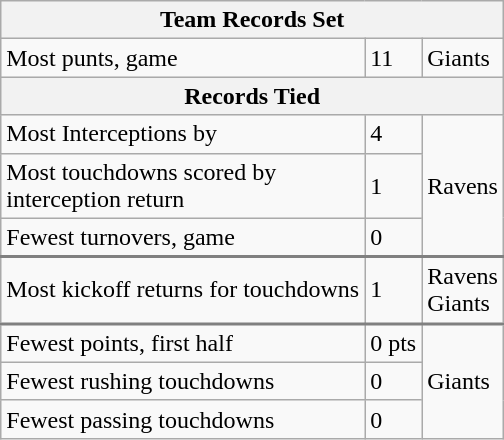<table class="wikitable">
<tr>
<th colspan=3>Team Records Set</th>
</tr>
<tr>
<td>Most punts, game</td>
<td>11</td>
<td>Giants</td>
</tr>
<tr>
<th colspan=3>Records Tied</th>
</tr>
<tr>
<td>Most Interceptions by</td>
<td>4</td>
<td rowspan=3>Ravens<br></td>
</tr>
<tr>
<td>Most touchdowns scored by<br> interception return</td>
<td>1</td>
</tr>
<tr style="border-bottom: 2px solid gray">
<td>Fewest turnovers, game</td>
<td>0</td>
</tr>
<tr style="border-bottom: 2px solid gray">
<td>Most kickoff returns for touchdowns</td>
<td>1</td>
<td>Ravens <br> Giants</td>
</tr>
<tr>
<td>Fewest points, first half</td>
<td>0 pts</td>
<td rowspan=3>Giants</td>
</tr>
<tr>
<td>Fewest rushing touchdowns</td>
<td>0</td>
</tr>
<tr>
<td>Fewest passing touchdowns</td>
<td>0</td>
</tr>
</table>
